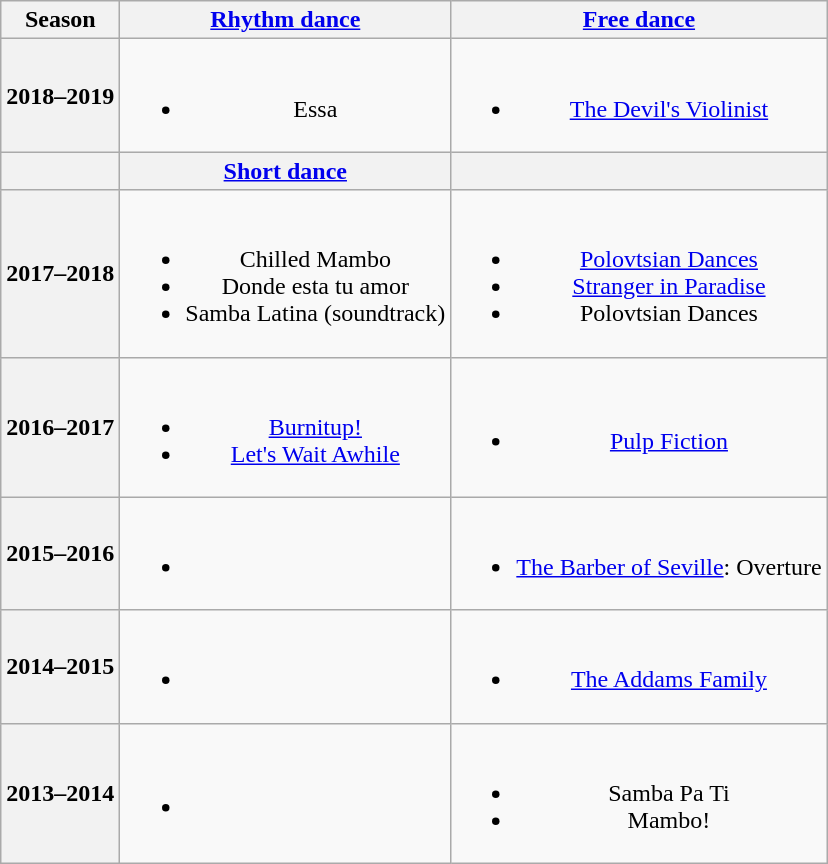<table class=wikitable style=text-align:center>
<tr>
<th>Season</th>
<th><a href='#'>Rhythm dance</a></th>
<th><a href='#'>Free dance</a></th>
</tr>
<tr>
<th>2018–2019 <br> </th>
<td><br><ul><li> Essa <br></li></ul></td>
<td><br><ul><li><a href='#'>The Devil's Violinist</a> <br></li></ul></td>
</tr>
<tr>
<th></th>
<th><a href='#'>Short dance</a></th>
<th></th>
</tr>
<tr>
<th>2017–2018 <br> </th>
<td><br><ul><li> Chilled Mambo <br></li><li> Donde esta tu amor <br></li><li> Samba Latina (soundtrack)</li></ul></td>
<td><br><ul><li><a href='#'>Polovtsian Dances</a> <br></li><li><a href='#'>Stranger in Paradise</a> <br></li><li>Polovtsian Dances <br></li></ul></td>
</tr>
<tr>
<th>2016–2017 <br> </th>
<td><br><ul><li><a href='#'>Burnitup!</a> <br></li><li><a href='#'>Let's Wait Awhile</a> <br></li></ul></td>
<td><br><ul><li><a href='#'>Pulp Fiction</a></li></ul></td>
</tr>
<tr>
<th>2015–2016 <br> </th>
<td><br><ul><li></li></ul></td>
<td><br><ul><li><a href='#'>The Barber of Seville</a>: Overture <br></li></ul></td>
</tr>
<tr>
<th>2014–2015 <br> </th>
<td><br><ul><li></li></ul></td>
<td><br><ul><li><a href='#'>The Addams Family</a></li></ul></td>
</tr>
<tr>
<th>2013–2014 <br> </th>
<td><br><ul><li></li></ul></td>
<td><br><ul><li>Samba Pa Ti <br></li><li>Mambo! <br></li></ul></td>
</tr>
</table>
